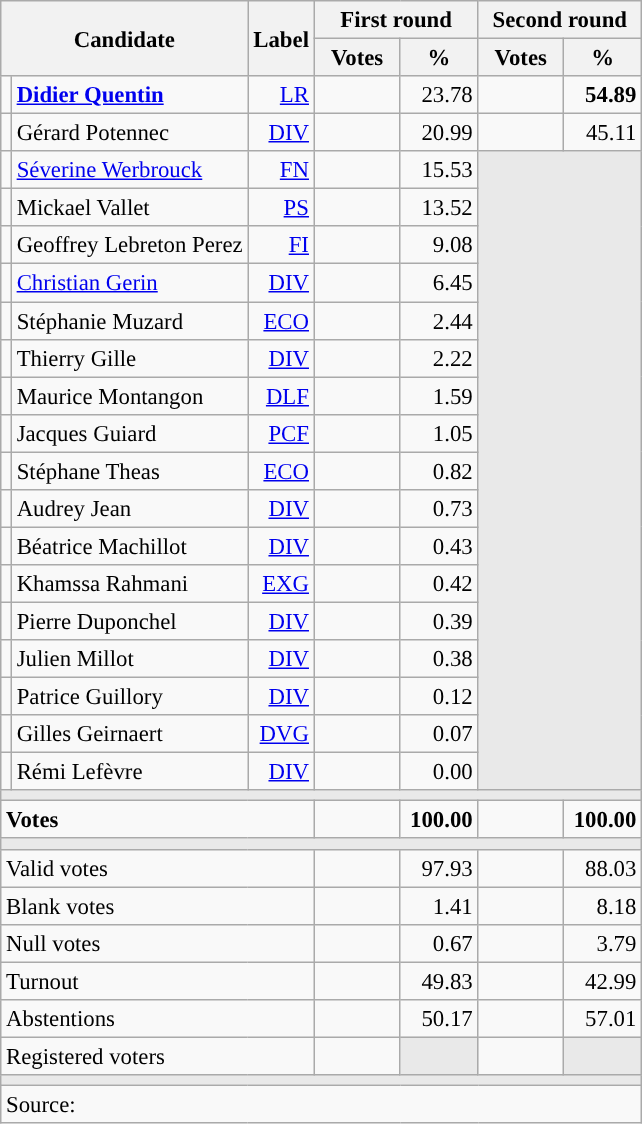<table class="wikitable" style="text-align:right;font-size:95%;">
<tr>
<th colspan="2" rowspan="2">Candidate</th>
<th rowspan="2">Label</th>
<th colspan="2">First round</th>
<th colspan="2">Second round</th>
</tr>
<tr>
<th style="width:50px;">Votes</th>
<th style="width:45px;">%</th>
<th style="width:50px;">Votes</th>
<th style="width:45px;">%</th>
</tr>
<tr>
<td style="color:inherit;background:"></td>
<td style="text-align:left;"><strong><a href='#'>Didier Quentin</a></strong></td>
<td><a href='#'>LR</a></td>
<td></td>
<td>23.78</td>
<td><strong></strong></td>
<td><strong>54.89</strong></td>
</tr>
<tr>
<td style="color:inherit;background:"></td>
<td style="text-align:left;">Gérard Potennec</td>
<td><a href='#'>DIV</a></td>
<td></td>
<td>20.99</td>
<td></td>
<td>45.11</td>
</tr>
<tr>
<td style="color:inherit;background:"></td>
<td style="text-align:left;"><a href='#'>Séverine Werbrouck</a></td>
<td><a href='#'>FN</a></td>
<td></td>
<td>15.53</td>
<td colspan="2" rowspan="17" style="background:#E9E9E9;"></td>
</tr>
<tr>
<td style="color:inherit;background:"></td>
<td style="text-align:left;">Mickael Vallet</td>
<td><a href='#'>PS</a></td>
<td></td>
<td>13.52</td>
</tr>
<tr>
<td style="color:inherit;background:"></td>
<td style="text-align:left;">Geoffrey Lebreton Perez</td>
<td><a href='#'>FI</a></td>
<td></td>
<td>9.08</td>
</tr>
<tr>
<td style="color:inherit;background:"></td>
<td style="text-align:left;"><a href='#'>Christian Gerin</a></td>
<td><a href='#'>DIV</a></td>
<td></td>
<td>6.45</td>
</tr>
<tr>
<td style="color:inherit;background:"></td>
<td style="text-align:left;">Stéphanie Muzard</td>
<td><a href='#'>ECO</a></td>
<td></td>
<td>2.44</td>
</tr>
<tr>
<td style="color:inherit;background:"></td>
<td style="text-align:left;">Thierry Gille</td>
<td><a href='#'>DIV</a></td>
<td></td>
<td>2.22</td>
</tr>
<tr>
<td style="color:inherit;background:"></td>
<td style="text-align:left;">Maurice Montangon</td>
<td><a href='#'>DLF</a></td>
<td></td>
<td>1.59</td>
</tr>
<tr>
<td style="color:inherit;background:"></td>
<td style="text-align:left;">Jacques Guiard</td>
<td><a href='#'>PCF</a></td>
<td></td>
<td>1.05</td>
</tr>
<tr>
<td style="color:inherit;background:"></td>
<td style="text-align:left;">Stéphane Theas</td>
<td><a href='#'>ECO</a></td>
<td></td>
<td>0.82</td>
</tr>
<tr>
<td style="color:inherit;background:"></td>
<td style="text-align:left;">Audrey Jean</td>
<td><a href='#'>DIV</a></td>
<td></td>
<td>0.73</td>
</tr>
<tr>
<td style="color:inherit;background:"></td>
<td style="text-align:left;">Béatrice Machillot</td>
<td><a href='#'>DIV</a></td>
<td></td>
<td>0.43</td>
</tr>
<tr>
<td style="color:inherit;background:"></td>
<td style="text-align:left;">Khamssa Rahmani</td>
<td><a href='#'>EXG</a></td>
<td></td>
<td>0.42</td>
</tr>
<tr>
<td style="color:inherit;background:"></td>
<td style="text-align:left;">Pierre Duponchel</td>
<td><a href='#'>DIV</a></td>
<td></td>
<td>0.39</td>
</tr>
<tr>
<td style="color:inherit;background:"></td>
<td style="text-align:left;">Julien Millot</td>
<td><a href='#'>DIV</a></td>
<td></td>
<td>0.38</td>
</tr>
<tr>
<td style="color:inherit;background:"></td>
<td style="text-align:left;">Patrice Guillory</td>
<td><a href='#'>DIV</a></td>
<td></td>
<td>0.12</td>
</tr>
<tr>
<td style="color:inherit;background:"></td>
<td style="text-align:left;">Gilles Geirnaert</td>
<td><a href='#'>DVG</a></td>
<td></td>
<td>0.07</td>
</tr>
<tr>
<td style="color:inherit;background:"></td>
<td style="text-align:left;">Rémi Lefèvre</td>
<td><a href='#'>DIV</a></td>
<td></td>
<td>0.00</td>
</tr>
<tr>
<td colspan="7" style="background:#E9E9E9;"></td>
</tr>
<tr style="font-weight:bold;">
<td colspan="3" style="text-align:left;">Votes</td>
<td></td>
<td>100.00</td>
<td></td>
<td>100.00</td>
</tr>
<tr>
<td colspan="7" style="background:#E9E9E9;"></td>
</tr>
<tr>
<td colspan="3" style="text-align:left;">Valid votes</td>
<td></td>
<td>97.93</td>
<td></td>
<td>88.03</td>
</tr>
<tr>
<td colspan="3" style="text-align:left;">Blank votes</td>
<td></td>
<td>1.41</td>
<td></td>
<td>8.18</td>
</tr>
<tr>
<td colspan="3" style="text-align:left;">Null votes</td>
<td></td>
<td>0.67</td>
<td></td>
<td>3.79</td>
</tr>
<tr>
<td colspan="3" style="text-align:left;">Turnout</td>
<td></td>
<td>49.83</td>
<td></td>
<td>42.99</td>
</tr>
<tr>
<td colspan="3" style="text-align:left;">Abstentions</td>
<td></td>
<td>50.17</td>
<td></td>
<td>57.01</td>
</tr>
<tr>
<td colspan="3" style="text-align:left;">Registered voters</td>
<td></td>
<td style="color:inherit;background:#E9E9E9;"></td>
<td></td>
<td style="color:inherit;background:#E9E9E9;"></td>
</tr>
<tr>
<td colspan="7" style="background:#E9E9E9;"></td>
</tr>
<tr>
<td colspan="7" style="text-align:left;">Source: </td>
</tr>
</table>
